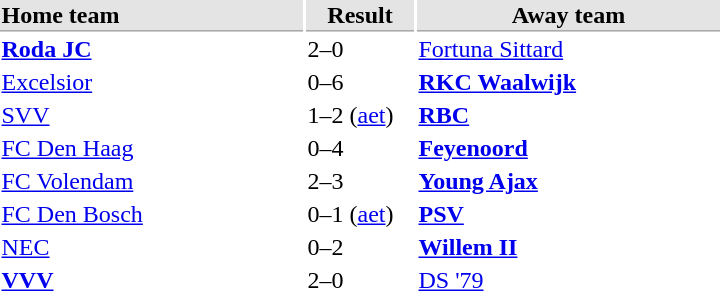<table>
<tr bgcolor="#E4E4E4">
<th style="border-bottom:1px solid #AAAAAA" width="200" align="left">Home team</th>
<th style="border-bottom:1px solid #AAAAAA" width="70" align="center">Result</th>
<th style="border-bottom:1px solid #AAAAAA" width="200">Away team</th>
</tr>
<tr>
<td><strong><a href='#'>Roda JC</a></strong></td>
<td>2–0</td>
<td><a href='#'>Fortuna Sittard</a></td>
</tr>
<tr>
<td><a href='#'>Excelsior</a></td>
<td>0–6</td>
<td><strong><a href='#'>RKC Waalwijk</a></strong></td>
</tr>
<tr>
<td><a href='#'>SVV</a></td>
<td>1–2 (<a href='#'>aet</a>)</td>
<td><strong><a href='#'>RBC</a></strong></td>
</tr>
<tr>
<td><a href='#'>FC Den Haag</a></td>
<td>0–4</td>
<td><strong><a href='#'>Feyenoord</a></strong></td>
</tr>
<tr>
<td><a href='#'>FC Volendam</a></td>
<td>2–3</td>
<td><strong><a href='#'>Young Ajax</a></strong></td>
</tr>
<tr>
<td><a href='#'>FC Den Bosch</a></td>
<td>0–1 (<a href='#'>aet</a>)</td>
<td><strong><a href='#'>PSV</a></strong></td>
</tr>
<tr>
<td><a href='#'>NEC</a></td>
<td>0–2</td>
<td><strong><a href='#'>Willem II</a></strong></td>
</tr>
<tr>
<td><strong><a href='#'>VVV</a></strong></td>
<td>2–0</td>
<td><a href='#'>DS '79</a></td>
</tr>
</table>
